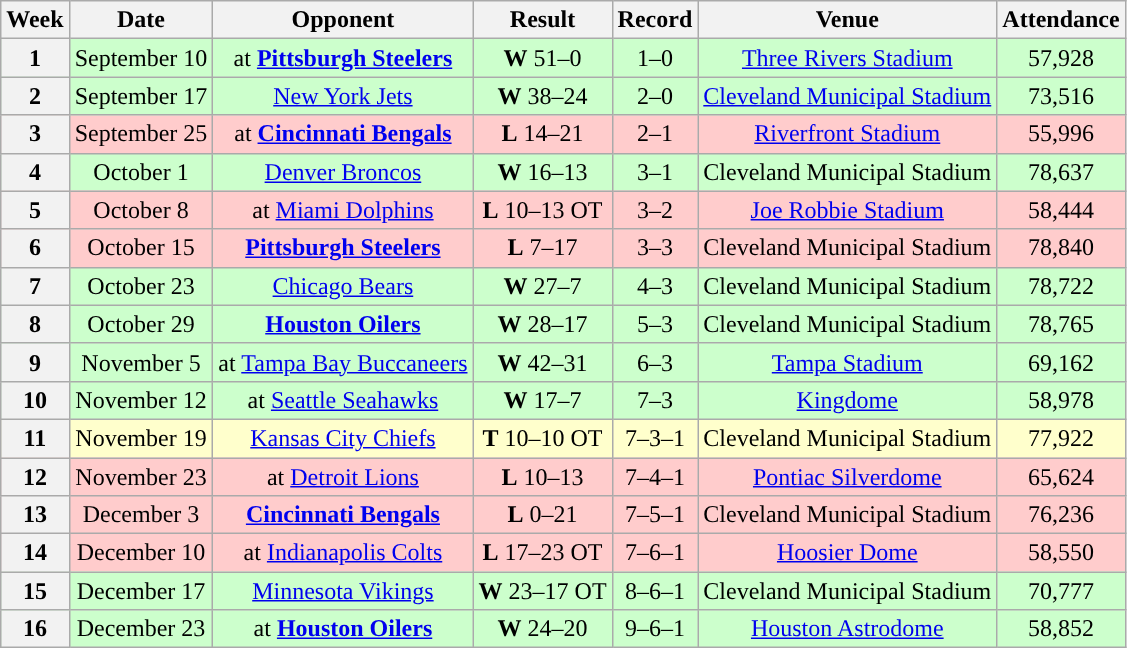<table class="wikitable" style="text-align:center">
<tr>
<th>Week</th>
<th>Date</th>
<th>Opponent</th>
<th>Result</th>
<th>Record</th>
<th>Venue</th>
<th>Attendance</th>
</tr>
<tr style="background:#cfc">
<th>1</th>
<td>September 10</td>
<td>at <strong><a href='#'>Pittsburgh Steelers</a></strong></td>
<td><strong>W</strong> 51–0</td>
<td>1–0</td>
<td><a href='#'>Three Rivers Stadium</a></td>
<td>57,928</td>
</tr>
<tr style="background:#cfc">
<th>2</th>
<td>September 17</td>
<td><a href='#'>New York Jets</a></td>
<td><strong>W</strong> 38–24</td>
<td>2–0</td>
<td><a href='#'>Cleveland Municipal Stadium</a></td>
<td>73,516</td>
</tr>
<tr style="background:#fcc">
<th>3</th>
<td>September 25</td>
<td>at <strong><a href='#'>Cincinnati Bengals</a></strong></td>
<td><strong>L</strong> 14–21</td>
<td>2–1</td>
<td><a href='#'>Riverfront Stadium</a></td>
<td>55,996</td>
</tr>
<tr style="background:#cfc">
<th>4</th>
<td>October 1</td>
<td><a href='#'>Denver Broncos</a></td>
<td><strong>W</strong> 16–13</td>
<td>3–1</td>
<td>Cleveland Municipal Stadium</td>
<td>78,637</td>
</tr>
<tr style="background:#fcc">
<th>5</th>
<td>October 8</td>
<td>at <a href='#'>Miami Dolphins</a></td>
<td><strong>L</strong> 10–13 OT</td>
<td>3–2</td>
<td><a href='#'>Joe Robbie Stadium</a></td>
<td>58,444</td>
</tr>
<tr style="background:#fcc">
<th>6</th>
<td>October 15</td>
<td><strong><a href='#'>Pittsburgh Steelers</a></strong></td>
<td><strong>L</strong> 7–17</td>
<td>3–3</td>
<td>Cleveland Municipal Stadium</td>
<td>78,840</td>
</tr>
<tr style="background:#cfc">
<th>7</th>
<td>October 23</td>
<td><a href='#'>Chicago Bears</a></td>
<td><strong>W</strong> 27–7</td>
<td>4–3</td>
<td>Cleveland Municipal Stadium</td>
<td>78,722</td>
</tr>
<tr style="background:#cfc">
<th>8</th>
<td>October 29</td>
<td><strong><a href='#'>Houston Oilers</a></strong></td>
<td><strong>W</strong> 28–17</td>
<td>5–3</td>
<td>Cleveland Municipal Stadium</td>
<td>78,765</td>
</tr>
<tr style="background:#cfc">
<th>9</th>
<td>November 5</td>
<td>at <a href='#'>Tampa Bay Buccaneers</a></td>
<td><strong>W</strong> 42–31</td>
<td>6–3</td>
<td><a href='#'>Tampa Stadium</a></td>
<td>69,162</td>
</tr>
<tr style="background:#cfc">
<th>10</th>
<td>November 12</td>
<td>at <a href='#'>Seattle Seahawks</a></td>
<td><strong>W</strong> 17–7</td>
<td>7–3</td>
<td><a href='#'>Kingdome</a></td>
<td>58,978</td>
</tr>
<tr style="background:#ffc">
<th>11</th>
<td>November 19</td>
<td><a href='#'>Kansas City Chiefs</a></td>
<td><strong>T</strong> 10–10 OT</td>
<td>7–3–1</td>
<td>Cleveland Municipal Stadium</td>
<td>77,922</td>
</tr>
<tr style="background:#fcc">
<th>12</th>
<td>November 23</td>
<td>at <a href='#'>Detroit Lions</a></td>
<td><strong>L</strong> 10–13</td>
<td>7–4–1</td>
<td><a href='#'>Pontiac Silverdome</a></td>
<td>65,624</td>
</tr>
<tr style="background:#fcc">
<th>13</th>
<td>December 3</td>
<td><strong><a href='#'>Cincinnati Bengals</a></strong></td>
<td><strong>L</strong> 0–21</td>
<td>7–5–1</td>
<td>Cleveland Municipal Stadium</td>
<td>76,236</td>
</tr>
<tr style="background:#fcc">
<th>14</th>
<td>December 10</td>
<td>at <a href='#'>Indianapolis Colts</a></td>
<td><strong>L</strong> 17–23 OT</td>
<td>7–6–1</td>
<td><a href='#'>Hoosier Dome</a></td>
<td>58,550</td>
</tr>
<tr style="background:#cfc">
<th>15</th>
<td>December 17</td>
<td><a href='#'>Minnesota Vikings</a></td>
<td><strong>W</strong> 23–17 OT</td>
<td>8–6–1</td>
<td>Cleveland Municipal Stadium</td>
<td>70,777</td>
</tr>
<tr style="background:#cfc">
<th>16</th>
<td>December 23</td>
<td>at <strong><a href='#'>Houston Oilers</a></strong></td>
<td><strong>W</strong> 24–20</td>
<td>9–6–1</td>
<td><a href='#'>Houston Astrodome</a></td>
<td>58,852</td>
</tr>
</table>
